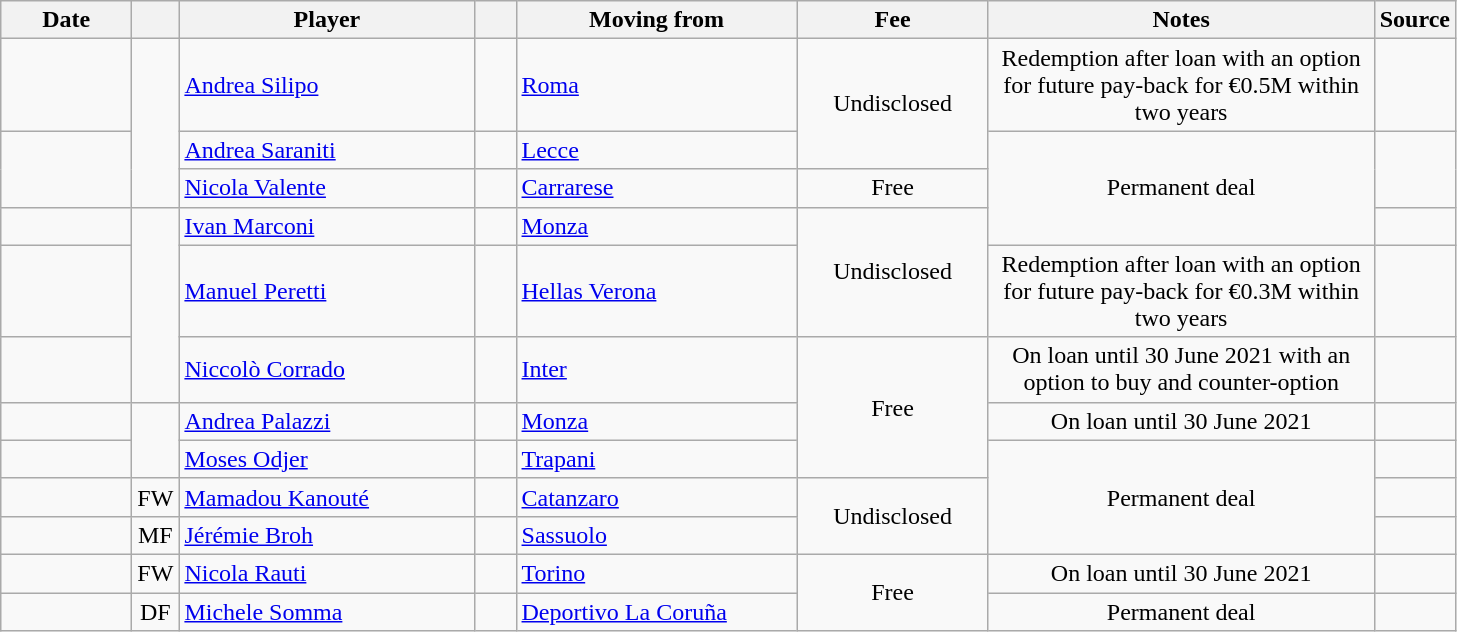<table class="wikitable sortable">
<tr>
<th style="width:80px;">Date</th>
<th style="width:20px;"></th>
<th style="width:190px;">Player</th>
<th style="width:20px;"></th>
<th style="width:180px;">Moving from</th>
<th style="width:120px;" class="unsortable">Fee</th>
<th style="width:250px;" class="unsortable">Notes</th>
<th style="width:20px;">Source</th>
</tr>
<tr>
<td></td>
<td rowspan="3" align=center></td>
<td> <a href='#'>Andrea Silipo</a></td>
<td align=center></td>
<td> <a href='#'>Roma</a></td>
<td rowspan="2" align=center>Undisclosed</td>
<td align=center>Redemption after loan with an option for future pay-back for €0.5M within two years</td>
<td></td>
</tr>
<tr>
<td rowspan="2"></td>
<td> <a href='#'>Andrea Saraniti</a></td>
<td align=center></td>
<td> <a href='#'>Lecce</a></td>
<td rowspan="3" align=center>Permanent deal</td>
<td rowspan="2"></td>
</tr>
<tr>
<td> <a href='#'>Nicola Valente</a></td>
<td align=center></td>
<td> <a href='#'>Carrarese</a></td>
<td align=center>Free</td>
</tr>
<tr>
<td></td>
<td rowspan="3" align="center"></td>
<td> <a href='#'>Ivan Marconi</a></td>
<td align=center></td>
<td> <a href='#'>Monza</a></td>
<td rowspan="2" align=center>Undisclosed</td>
<td></td>
</tr>
<tr>
<td></td>
<td> <a href='#'>Manuel Peretti</a></td>
<td align=center></td>
<td> <a href='#'>Hellas Verona</a></td>
<td align=center>Redemption after loan with an option for future pay-back for €0.3M within two years</td>
<td></td>
</tr>
<tr>
<td></td>
<td> <a href='#'>Niccolò Corrado</a></td>
<td align=center></td>
<td> <a href='#'>Inter</a></td>
<td rowspan="3" align=center>Free</td>
<td align=center>On loan until 30 June 2021 with an option to buy and counter-option</td>
<td></td>
</tr>
<tr>
<td></td>
<td rowspan="2" align=center></td>
<td> <a href='#'>Andrea Palazzi</a></td>
<td align=center></td>
<td> <a href='#'>Monza</a></td>
<td align=center>On loan until 30 June 2021</td>
<td></td>
</tr>
<tr>
<td></td>
<td> <a href='#'>Moses Odjer</a></td>
<td align=center></td>
<td> <a href='#'>Trapani</a></td>
<td rowspan="3" align=center>Permanent deal</td>
<td></td>
</tr>
<tr>
<td></td>
<td align=center>FW</td>
<td> <a href='#'>Mamadou Kanouté</a></td>
<td align=center></td>
<td> <a href='#'>Catanzaro</a></td>
<td rowspan="2" align=center>Undisclosed</td>
<td></td>
</tr>
<tr>
<td></td>
<td align=center>MF</td>
<td> <a href='#'>Jérémie Broh</a></td>
<td align=center></td>
<td> <a href='#'>Sassuolo</a></td>
<td></td>
</tr>
<tr>
<td></td>
<td align=center>FW</td>
<td> <a href='#'>Nicola Rauti</a></td>
<td align=center></td>
<td> <a href='#'>Torino</a></td>
<td rowspan="2" align=center>Free</td>
<td align=center>On loan until 30 June 2021</td>
<td></td>
</tr>
<tr>
<td></td>
<td align=center>DF</td>
<td> <a href='#'>Michele Somma</a></td>
<td align=center></td>
<td> <a href='#'>Deportivo La Coruña</a></td>
<td align=center>Permanent deal</td>
<td></td>
</tr>
</table>
